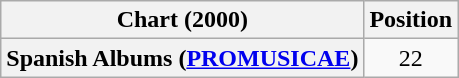<table class="wikitable plainrowheaders">
<tr>
<th style="text-align:center;">Chart (2000)</th>
<th style="text-align:center;">Position</th>
</tr>
<tr>
<th scope="row">Spanish Albums (<a href='#'>PROMUSICAE</a>)</th>
<td style="text-align:center;">22</td>
</tr>
</table>
